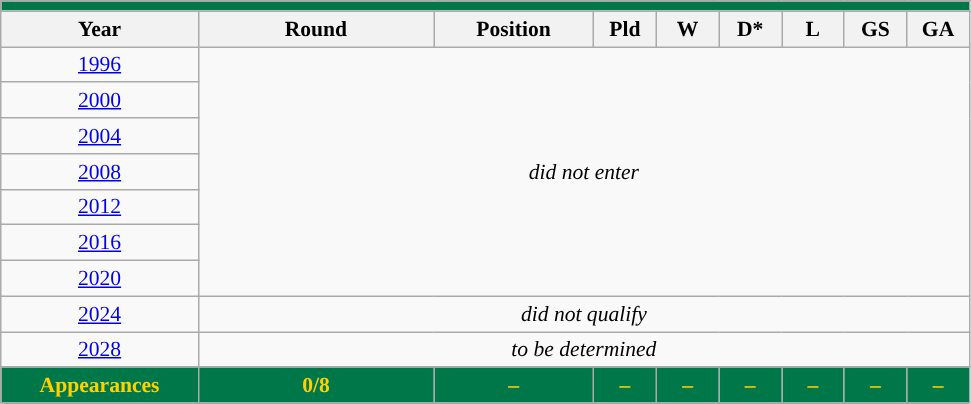<table class="wikitable" style="text-align: center;font-size:90%;">
<tr>
<th colspan="9" style="background: #007749; color: #FFD100;"><a href='#'></a></th>
</tr>
<tr>
<th width=125>Year</th>
<th width=150>Round</th>
<th width=100>Position</th>
<th width=35>Pld</th>
<th width=35>W</th>
<th width=35>D*</th>
<th width=35>L</th>
<th width=35>GS</th>
<th width=35>GA</th>
</tr>
<tr>
<td> <a href='#'>1996</a></td>
<td colspan="8" rowspan="7"><em>did not enter</em></td>
</tr>
<tr>
<td> <a href='#'>2000</a></td>
</tr>
<tr>
<td> <a href='#'>2004</a></td>
</tr>
<tr>
<td> <a href='#'>2008</a></td>
</tr>
<tr>
<td> <a href='#'>2012</a></td>
</tr>
<tr>
<td> <a href='#'>2016</a></td>
</tr>
<tr>
<td> <a href='#'>2020</a></td>
</tr>
<tr>
<td> <a href='#'>2024</a></td>
<td colspan="8"><em>did not qualify</em></td>
</tr>
<tr>
<td> <a href='#'>2028</a></td>
<td colspan="8"><em>to be determined</em></td>
</tr>
<tr>
<td colspan=1 style="background: #007749; color: #FFD100;"><strong>Appearances</strong></td>
<td style="background: #007749; color: #FFD100;"><strong>0/8</strong></td>
<td style="background: #007749; color: #FFD100;"><strong>–</strong></td>
<td style="background: #007749; color: #FFD100;"><strong>–</strong></td>
<td style="background: #007749; color: #FFD100;"><strong>–</strong></td>
<td style="background: #007749; color: #FFD100;"><strong>–</strong></td>
<td style="background: #007749; color: #FFD100;"><strong>–</strong></td>
<td style="background: #007749; color: #FFD100;"><strong>–</strong></td>
<td style="background: #007749; color: #FFD100;"><strong>–</strong></td>
</tr>
</table>
